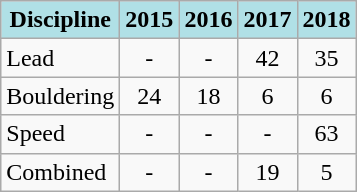<table class="wikitable" style="text-align: center;">
<tr>
<th style="background: #b0e0e6;">Discipline</th>
<th style="background: #b0e0e6;">2015</th>
<th style="background: #b0e0e6;">2016</th>
<th style="background: #b0e0e6;">2017</th>
<th style="background: #b0e0e6;">2018</th>
</tr>
<tr>
<td align="left">Lead</td>
<td>-</td>
<td>-</td>
<td>42</td>
<td>35</td>
</tr>
<tr>
<td align="left">Bouldering</td>
<td>24</td>
<td>18</td>
<td>6</td>
<td>6</td>
</tr>
<tr>
<td align="left">Speed</td>
<td>-</td>
<td>-</td>
<td>-</td>
<td>63</td>
</tr>
<tr>
<td align="left">Combined</td>
<td>-</td>
<td>-</td>
<td>19</td>
<td>5</td>
</tr>
</table>
